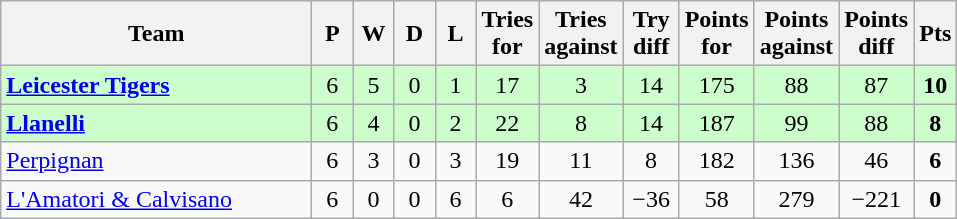<table class="wikitable" style="text-align: center;">
<tr>
<th width="200">Team</th>
<th width="20">P</th>
<th width="20">W</th>
<th width="20">D</th>
<th width="20">L</th>
<th width="20">Tries for</th>
<th width="20">Tries against</th>
<th width="30">Try diff</th>
<th width="20">Points for</th>
<th width="20">Points against</th>
<th width="25">Points diff</th>
<th width="20">Pts</th>
</tr>
<tr bgcolor="#ccffcc">
<td align=left> <strong> <a href='#'>Leicester Tigers</a></strong></td>
<td>6</td>
<td>5</td>
<td>0</td>
<td>1</td>
<td>17</td>
<td>3</td>
<td>14</td>
<td>175</td>
<td>88</td>
<td>87</td>
<td><strong>10</strong></td>
</tr>
<tr bgcolor="#ccffcc">
<td align=left> <strong><a href='#'>Llanelli</a></strong></td>
<td>6</td>
<td>4</td>
<td>0</td>
<td>2</td>
<td>22</td>
<td>8</td>
<td>14</td>
<td>187</td>
<td>99</td>
<td>88</td>
<td><strong>8</strong></td>
</tr>
<tr>
<td align=left> <a href='#'>Perpignan</a></td>
<td>6</td>
<td>3</td>
<td>0</td>
<td>3</td>
<td>19</td>
<td>11</td>
<td>8</td>
<td>182</td>
<td>136</td>
<td>46</td>
<td><strong>6</strong></td>
</tr>
<tr>
<td align=left> <a href='#'>L'Amatori & Calvisano</a></td>
<td>6</td>
<td>0</td>
<td>0</td>
<td>6</td>
<td>6</td>
<td>42</td>
<td>−36</td>
<td>58</td>
<td>279</td>
<td>−221</td>
<td><strong>0</strong></td>
</tr>
</table>
